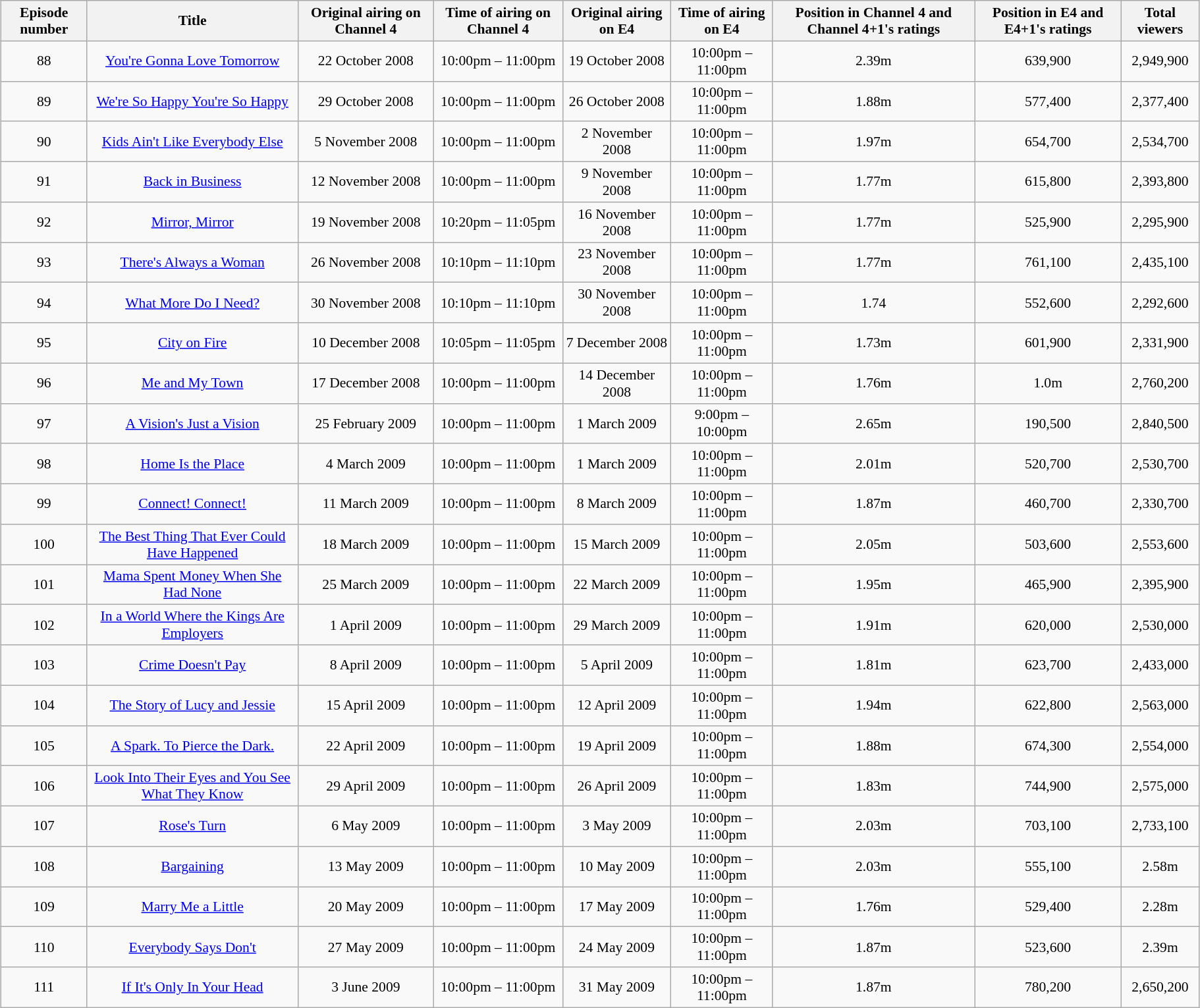<table class="wikitable" style="font-size:90%; text-align:center; width: 96%; margin-left: auto; margin-right: auto;">
<tr>
<th>Episode number</th>
<th>Title</th>
<th>Original airing on Channel 4</th>
<th>Time of airing on Channel 4</th>
<th>Original airing on E4</th>
<th>Time of airing on E4</th>
<th>Position in Channel 4 and Channel 4+1's ratings</th>
<th>Position in E4 and E4+1's ratings</th>
<th>Total viewers</th>
</tr>
<tr>
<td>88</td>
<td><a href='#'>You're Gonna Love Tomorrow</a></td>
<td>22 October 2008</td>
<td>10:00pm – 11:00pm</td>
<td>19 October 2008</td>
<td>10:00pm – 11:00pm</td>
<td>2.39m</td>
<td>639,900</td>
<td>2,949,900</td>
</tr>
<tr>
<td>89</td>
<td><a href='#'>We're So Happy You're So Happy</a></td>
<td>29 October 2008</td>
<td>10:00pm – 11:00pm</td>
<td>26 October 2008</td>
<td>10:00pm – 11:00pm</td>
<td>1.88m</td>
<td>577,400</td>
<td>2,377,400</td>
</tr>
<tr>
<td>90</td>
<td><a href='#'>Kids Ain't Like Everybody Else</a></td>
<td>5 November 2008</td>
<td>10:00pm – 11:00pm</td>
<td>2 November 2008</td>
<td>10:00pm – 11:00pm</td>
<td>1.97m</td>
<td>654,700</td>
<td>2,534,700</td>
</tr>
<tr>
<td>91</td>
<td><a href='#'>Back in Business</a></td>
<td>12 November 2008</td>
<td>10:00pm – 11:00pm</td>
<td>9 November 2008</td>
<td>10:00pm – 11:00pm</td>
<td>1.77m</td>
<td>615,800</td>
<td>2,393,800</td>
</tr>
<tr>
<td>92</td>
<td><a href='#'>Mirror, Mirror</a></td>
<td>19 November 2008</td>
<td>10:20pm – 11:05pm</td>
<td>16 November 2008</td>
<td>10:00pm – 11:00pm</td>
<td>1.77m</td>
<td>525,900</td>
<td>2,295,900</td>
</tr>
<tr>
<td>93</td>
<td><a href='#'>There's Always a Woman</a></td>
<td>26 November 2008</td>
<td>10:10pm – 11:10pm</td>
<td>23 November 2008</td>
<td>10:00pm – 11:00pm</td>
<td>1.77m</td>
<td>761,100</td>
<td>2,435,100</td>
</tr>
<tr>
<td>94</td>
<td><a href='#'>What More Do I Need?</a></td>
<td>30 November 2008</td>
<td>10:10pm – 11:10pm</td>
<td>30 November 2008</td>
<td>10:00pm – 11:00pm</td>
<td>1.74</td>
<td>552,600</td>
<td>2,292,600</td>
</tr>
<tr>
<td>95</td>
<td><a href='#'>City on Fire</a></td>
<td>10 December 2008</td>
<td>10:05pm – 11:05pm</td>
<td>7 December 2008</td>
<td>10:00pm – 11:00pm</td>
<td>1.73m</td>
<td>601,900</td>
<td>2,331,900</td>
</tr>
<tr>
<td>96</td>
<td><a href='#'>Me and My Town</a></td>
<td>17 December 2008</td>
<td>10:00pm – 11:00pm</td>
<td>14 December 2008</td>
<td>10:00pm – 11:00pm</td>
<td>1.76m</td>
<td>1.0m</td>
<td>2,760,200</td>
</tr>
<tr>
<td>97</td>
<td><a href='#'>A Vision's Just a Vision</a></td>
<td>25 February 2009</td>
<td>10:00pm – 11:00pm</td>
<td>1 March 2009</td>
<td>9:00pm – 10:00pm</td>
<td>2.65m</td>
<td>190,500</td>
<td>2,840,500</td>
</tr>
<tr>
<td>98</td>
<td><a href='#'>Home Is the Place</a></td>
<td>4 March 2009</td>
<td>10:00pm – 11:00pm</td>
<td>1 March 2009</td>
<td>10:00pm – 11:00pm</td>
<td>2.01m</td>
<td>520,700</td>
<td>2,530,700</td>
</tr>
<tr>
<td>99</td>
<td><a href='#'>Connect! Connect!</a></td>
<td>11 March 2009</td>
<td>10:00pm – 11:00pm</td>
<td>8 March 2009</td>
<td>10:00pm – 11:00pm</td>
<td>1.87m</td>
<td>460,700</td>
<td>2,330,700</td>
</tr>
<tr>
<td>100</td>
<td><a href='#'>The Best Thing That Ever Could Have Happened</a></td>
<td>18 March 2009</td>
<td>10:00pm – 11:00pm</td>
<td>15 March 2009</td>
<td>10:00pm – 11:00pm</td>
<td>2.05m</td>
<td>503,600</td>
<td>2,553,600</td>
</tr>
<tr $>
<td>101</td>
<td><a href='#'>Mama Spent Money When She Had None</a></td>
<td>25 March 2009</td>
<td>10:00pm – 11:00pm</td>
<td>22 March 2009</td>
<td>10:00pm – 11:00pm</td>
<td>1.95m</td>
<td>465,900</td>
<td>2,395,900</td>
</tr>
<tr>
<td>102</td>
<td><a href='#'>In a World Where the Kings Are Employers</a></td>
<td>1 April 2009</td>
<td>10:00pm – 11:00pm</td>
<td>29 March 2009</td>
<td>10:00pm – 11:00pm</td>
<td>1.91m</td>
<td>620,000</td>
<td>2,530,000</td>
</tr>
<tr>
<td>103</td>
<td><a href='#'>Crime Doesn't Pay</a></td>
<td>8 April 2009</td>
<td>10:00pm – 11:00pm</td>
<td>5 April 2009</td>
<td>10:00pm – 11:00pm</td>
<td>1.81m</td>
<td>623,700</td>
<td>2,433,000</td>
</tr>
<tr>
<td>104</td>
<td><a href='#'>The Story of Lucy and Jessie</a></td>
<td>15 April 2009</td>
<td>10:00pm – 11:00pm</td>
<td>12 April 2009</td>
<td>10:00pm – 11:00pm</td>
<td>1.94m</td>
<td>622,800</td>
<td>2,563,000</td>
</tr>
<tr>
<td>105</td>
<td><a href='#'>A Spark. To Pierce the Dark.</a></td>
<td>22 April 2009</td>
<td>10:00pm – 11:00pm</td>
<td>19 April 2009</td>
<td>10:00pm – 11:00pm</td>
<td>1.88m</td>
<td>674,300</td>
<td>2,554,000</td>
</tr>
<tr>
<td>106</td>
<td><a href='#'>Look Into Their Eyes and You See What They Know</a></td>
<td>29 April 2009</td>
<td>10:00pm – 11:00pm</td>
<td>26 April 2009</td>
<td>10:00pm – 11:00pm</td>
<td>1.83m</td>
<td>744,900</td>
<td>2,575,000</td>
</tr>
<tr>
<td>107</td>
<td><a href='#'>Rose's Turn</a></td>
<td>6 May 2009</td>
<td>10:00pm – 11:00pm</td>
<td>3 May 2009</td>
<td>10:00pm – 11:00pm</td>
<td>2.03m</td>
<td>703,100</td>
<td>2,733,100</td>
</tr>
<tr>
<td>108</td>
<td><a href='#'>Bargaining</a></td>
<td>13 May 2009</td>
<td>10:00pm – 11:00pm</td>
<td>10 May 2009</td>
<td>10:00pm – 11:00pm</td>
<td>2.03m</td>
<td>555,100</td>
<td>2.58m</td>
</tr>
<tr>
<td>109</td>
<td><a href='#'>Marry Me a Little</a></td>
<td>20 May 2009</td>
<td>10:00pm – 11:00pm</td>
<td>17 May 2009</td>
<td>10:00pm – 11:00pm</td>
<td>1.76m</td>
<td>529,400</td>
<td>2.28m</td>
</tr>
<tr>
<td>110</td>
<td><a href='#'>Everybody Says Don't</a></td>
<td>27 May 2009</td>
<td>10:00pm – 11:00pm</td>
<td>24 May 2009</td>
<td>10:00pm – 11:00pm</td>
<td>1.87m</td>
<td>523,600</td>
<td>2.39m</td>
</tr>
<tr>
<td>111</td>
<td><a href='#'>If It's Only In Your Head</a></td>
<td>3 June 2009</td>
<td>10:00pm – 11:00pm</td>
<td>31 May 2009</td>
<td>10:00pm – 11:00pm</td>
<td>1.87m</td>
<td>780,200</td>
<td>2,650,200</td>
</tr>
</table>
